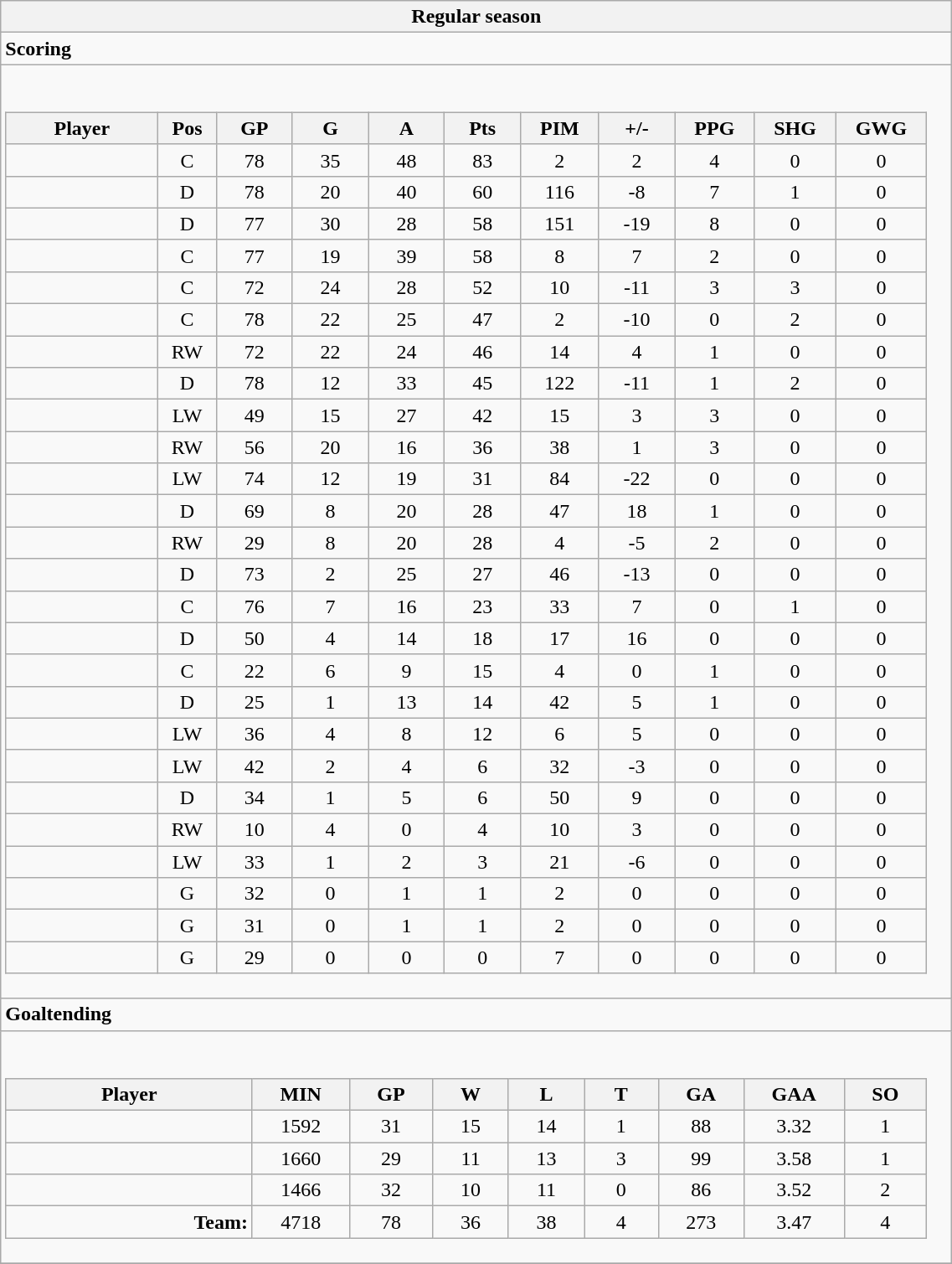<table class="wikitable collapsible" width="60%" border="1">
<tr>
<th>Regular season</th>
</tr>
<tr>
<td class="tocccolors"><strong>Scoring</strong></td>
</tr>
<tr>
<td><br><table class="wikitable sortable">
<tr ALIGN="center">
<th bgcolor="#DDDDFF" width="10%">Player</th>
<th bgcolor="#DDDDFF" width="3%" title="Position">Pos</th>
<th bgcolor="#DDDDFF" width="5%" title="Games played">GP</th>
<th bgcolor="#DDDDFF" width="5%" title="Goals">G</th>
<th bgcolor="#DDDDFF" width="5%" title="Assists">A</th>
<th bgcolor="#DDDDFF" width="5%" title="Points">Pts</th>
<th bgcolor="#DDDDFF" width="5%" title="Penalties in Minutes">PIM</th>
<th bgcolor="#DDDDFF" width="5%" title="Plus/minus">+/-</th>
<th bgcolor="#DDDDFF" width="5%" title="Power play goals">PPG</th>
<th bgcolor="#DDDDFF" width="5%" title="Short-handed goals">SHG</th>
<th bgcolor="#DDDDFF" width="5%" title="Game-winning goals">GWG</th>
</tr>
<tr align="center">
<td align="right"></td>
<td>C</td>
<td>78</td>
<td>35</td>
<td>48</td>
<td>83</td>
<td>2</td>
<td>2</td>
<td>4</td>
<td>0</td>
<td>0</td>
</tr>
<tr align="center">
<td align="right"></td>
<td>D</td>
<td>78</td>
<td>20</td>
<td>40</td>
<td>60</td>
<td>116</td>
<td>-8</td>
<td>7</td>
<td>1</td>
<td>0</td>
</tr>
<tr align="center">
<td align="right"></td>
<td>D</td>
<td>77</td>
<td>30</td>
<td>28</td>
<td>58</td>
<td>151</td>
<td>-19</td>
<td>8</td>
<td>0</td>
<td>0</td>
</tr>
<tr align="center">
<td align="right"></td>
<td>C</td>
<td>77</td>
<td>19</td>
<td>39</td>
<td>58</td>
<td>8</td>
<td>7</td>
<td>2</td>
<td>0</td>
<td>0</td>
</tr>
<tr align="center">
<td align="right"></td>
<td>C</td>
<td>72</td>
<td>24</td>
<td>28</td>
<td>52</td>
<td>10</td>
<td>-11</td>
<td>3</td>
<td>3</td>
<td>0</td>
</tr>
<tr align="center">
<td align="right"></td>
<td>C</td>
<td>78</td>
<td>22</td>
<td>25</td>
<td>47</td>
<td>2</td>
<td>-10</td>
<td>0</td>
<td>2</td>
<td>0</td>
</tr>
<tr align="center">
<td align="right"></td>
<td>RW</td>
<td>72</td>
<td>22</td>
<td>24</td>
<td>46</td>
<td>14</td>
<td>4</td>
<td>1</td>
<td>0</td>
<td>0</td>
</tr>
<tr align="center">
<td align="right"></td>
<td>D</td>
<td>78</td>
<td>12</td>
<td>33</td>
<td>45</td>
<td>122</td>
<td>-11</td>
<td>1</td>
<td>2</td>
<td>0</td>
</tr>
<tr align="center">
<td align="right"></td>
<td>LW</td>
<td>49</td>
<td>15</td>
<td>27</td>
<td>42</td>
<td>15</td>
<td>3</td>
<td>3</td>
<td>0</td>
<td>0</td>
</tr>
<tr align="center">
<td align="right"></td>
<td>RW</td>
<td>56</td>
<td>20</td>
<td>16</td>
<td>36</td>
<td>38</td>
<td>1</td>
<td>3</td>
<td>0</td>
<td>0</td>
</tr>
<tr align="center">
<td align="right"></td>
<td>LW</td>
<td>74</td>
<td>12</td>
<td>19</td>
<td>31</td>
<td>84</td>
<td>-22</td>
<td>0</td>
<td>0</td>
<td>0</td>
</tr>
<tr align="center">
<td align="right"></td>
<td>D</td>
<td>69</td>
<td>8</td>
<td>20</td>
<td>28</td>
<td>47</td>
<td>18</td>
<td>1</td>
<td>0</td>
<td>0</td>
</tr>
<tr align="center">
<td align="right"></td>
<td>RW</td>
<td>29</td>
<td>8</td>
<td>20</td>
<td>28</td>
<td>4</td>
<td>-5</td>
<td>2</td>
<td>0</td>
<td>0</td>
</tr>
<tr align="center">
<td align="right"></td>
<td>D</td>
<td>73</td>
<td>2</td>
<td>25</td>
<td>27</td>
<td>46</td>
<td>-13</td>
<td>0</td>
<td>0</td>
<td>0</td>
</tr>
<tr align="center">
<td align="right"></td>
<td>C</td>
<td>76</td>
<td>7</td>
<td>16</td>
<td>23</td>
<td>33</td>
<td>7</td>
<td>0</td>
<td>1</td>
<td>0</td>
</tr>
<tr align="center">
<td align="right"></td>
<td>D</td>
<td>50</td>
<td>4</td>
<td>14</td>
<td>18</td>
<td>17</td>
<td>16</td>
<td>0</td>
<td>0</td>
<td>0</td>
</tr>
<tr align="center">
<td align="right"></td>
<td>C</td>
<td>22</td>
<td>6</td>
<td>9</td>
<td>15</td>
<td>4</td>
<td>0</td>
<td>1</td>
<td>0</td>
<td>0</td>
</tr>
<tr align="center">
<td align="right"></td>
<td>D</td>
<td>25</td>
<td>1</td>
<td>13</td>
<td>14</td>
<td>42</td>
<td>5</td>
<td>1</td>
<td>0</td>
<td>0</td>
</tr>
<tr align="center">
<td align="right"></td>
<td>LW</td>
<td>36</td>
<td>4</td>
<td>8</td>
<td>12</td>
<td>6</td>
<td>5</td>
<td>0</td>
<td>0</td>
<td>0</td>
</tr>
<tr align="center">
<td align="right"></td>
<td>LW</td>
<td>42</td>
<td>2</td>
<td>4</td>
<td>6</td>
<td>32</td>
<td>-3</td>
<td>0</td>
<td>0</td>
<td>0</td>
</tr>
<tr align="center">
<td align="right"></td>
<td>D</td>
<td>34</td>
<td>1</td>
<td>5</td>
<td>6</td>
<td>50</td>
<td>9</td>
<td>0</td>
<td>0</td>
<td>0</td>
</tr>
<tr align="center">
<td align="right"></td>
<td>RW</td>
<td>10</td>
<td>4</td>
<td>0</td>
<td>4</td>
<td>10</td>
<td>3</td>
<td>0</td>
<td>0</td>
<td>0</td>
</tr>
<tr align="center">
<td align="right"></td>
<td>LW</td>
<td>33</td>
<td>1</td>
<td>2</td>
<td>3</td>
<td>21</td>
<td>-6</td>
<td>0</td>
<td>0</td>
<td>0</td>
</tr>
<tr align="center">
<td align="right"></td>
<td>G</td>
<td>32</td>
<td>0</td>
<td>1</td>
<td>1</td>
<td>2</td>
<td>0</td>
<td>0</td>
<td>0</td>
<td>0</td>
</tr>
<tr align="center">
<td align="right"></td>
<td>G</td>
<td>31</td>
<td>0</td>
<td>1</td>
<td>1</td>
<td>2</td>
<td>0</td>
<td>0</td>
<td>0</td>
<td>0</td>
</tr>
<tr align="center">
<td align="right"></td>
<td>G</td>
<td>29</td>
<td>0</td>
<td>0</td>
<td>0</td>
<td>7</td>
<td>0</td>
<td>0</td>
<td>0</td>
<td>0</td>
</tr>
</table>
</td>
</tr>
<tr>
<td class="toccolors"><strong>Goaltending</strong></td>
</tr>
<tr>
<td><br><table class="wikitable sortable">
<tr>
<th bgcolor="#DDDDFF" width="10%">Player</th>
<th width="3%" bgcolor="#DDDDFF" title="Minutes played">MIN</th>
<th width="3%" bgcolor="#DDDDFF" title="Games played in">GP</th>
<th width="3%" bgcolor="#DDDDFF" title="Wins">W</th>
<th width="3%" bgcolor="#DDDDFF"title="Losses">L</th>
<th width="3%" bgcolor="#DDDDFF" title="Ties">T</th>
<th width="3%" bgcolor="#DDDDFF" title="Goals against">GA</th>
<th width="3%" bgcolor="#DDDDFF" title="Goals against average">GAA</th>
<th width="3%" bgcolor="#DDDDFF"title="Shut-outs">SO</th>
</tr>
<tr align="center">
<td align="right"></td>
<td>1592</td>
<td>31</td>
<td>15</td>
<td>14</td>
<td>1</td>
<td>88</td>
<td>3.32</td>
<td>1</td>
</tr>
<tr align="center">
<td align="right"></td>
<td>1660</td>
<td>29</td>
<td>11</td>
<td>13</td>
<td>3</td>
<td>99</td>
<td>3.58</td>
<td>1</td>
</tr>
<tr align="center">
<td align="right"></td>
<td>1466</td>
<td>32</td>
<td>10</td>
<td>11</td>
<td>0</td>
<td>86</td>
<td>3.52</td>
<td>2</td>
</tr>
<tr align="center">
<td align="right"><strong>Team:</strong></td>
<td>4718</td>
<td>78</td>
<td>36</td>
<td>38</td>
<td>4</td>
<td>273</td>
<td>3.47</td>
<td>4</td>
</tr>
</table>
</td>
</tr>
<tr>
</tr>
</table>
